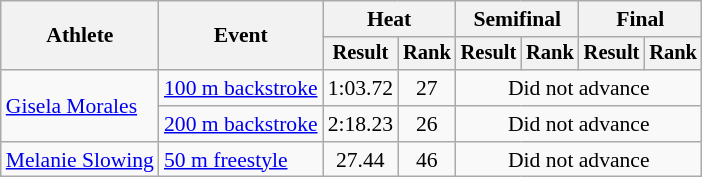<table class="wikitable" style="font-size:90%">
<tr>
<th rowspan="2">Athlete</th>
<th rowspan="2">Event</th>
<th colspan="2">Heat</th>
<th colspan="2">Semifinal</th>
<th colspan="2">Final</th>
</tr>
<tr style="font-size:95%">
<th>Result</th>
<th>Rank</th>
<th>Result</th>
<th>Rank</th>
<th>Result</th>
<th>Rank</th>
</tr>
<tr align=center>
<td align=left rowspan=2><a href='#'>Gisela Morales</a></td>
<td align=left><a href='#'>100 m backstroke</a></td>
<td>1:03.72</td>
<td>27</td>
<td colspan=4>Did not advance</td>
</tr>
<tr align=center>
<td align=left><a href='#'>200 m backstroke</a></td>
<td>2:18.23</td>
<td>26</td>
<td colspan=4>Did not advance</td>
</tr>
<tr align=center>
<td align=left><a href='#'>Melanie Slowing</a></td>
<td align=left><a href='#'>50 m freestyle</a></td>
<td>27.44</td>
<td>46</td>
<td colspan=4>Did not advance</td>
</tr>
</table>
